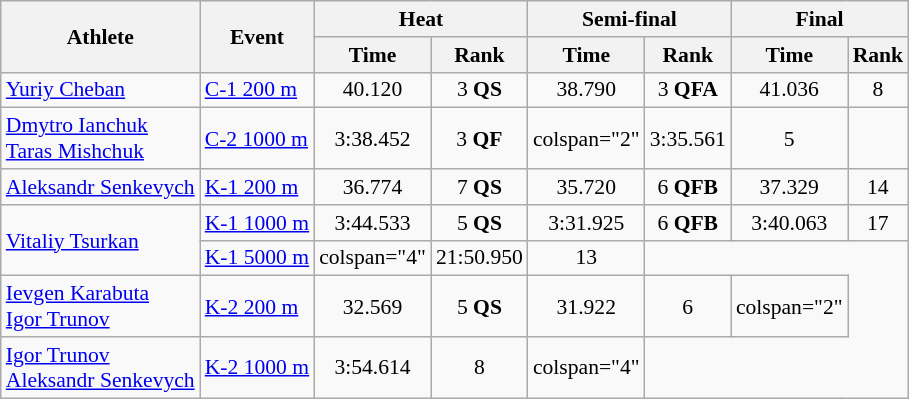<table class="wikitable" style="text-align: center; font-size:90%">
<tr>
<th rowspan="2">Athlete</th>
<th rowspan="2">Event</th>
<th colspan="2">Heat</th>
<th colspan="2">Semi-final</th>
<th colspan="2">Final</th>
</tr>
<tr>
<th>Time</th>
<th>Rank</th>
<th>Time</th>
<th>Rank</th>
<th>Time</th>
<th>Rank</th>
</tr>
<tr>
<td align="left"><a href='#'>Yuriy Cheban</a></td>
<td align="left"><a href='#'>C-1 200 m</a></td>
<td>40.120</td>
<td>3 <strong>QS</strong></td>
<td>38.790</td>
<td>3 <strong>QFA</strong></td>
<td>41.036</td>
<td>8</td>
</tr>
<tr>
<td align="left"><a href='#'>Dmytro Ianchuk</a><br><a href='#'>Taras Mishchuk</a></td>
<td align="left"><a href='#'>C-2 1000 m</a></td>
<td>3:38.452</td>
<td>3 <strong>QF</strong></td>
<td>colspan="2" </td>
<td>3:35.561</td>
<td>5</td>
</tr>
<tr>
<td align="left"><a href='#'>Aleksandr Senkevych</a></td>
<td align="left"><a href='#'>K-1 200 m</a></td>
<td>36.774</td>
<td>7 <strong>QS</strong></td>
<td>35.720</td>
<td>6 <strong>QFB</strong></td>
<td>37.329</td>
<td>14</td>
</tr>
<tr>
<td rowspan="2" align="left"><a href='#'>Vitaliy Tsurkan</a></td>
<td align="left"><a href='#'>K-1 1000 m</a></td>
<td>3:44.533</td>
<td>5 <strong>QS</strong></td>
<td>3:31.925</td>
<td>6 <strong>QFB</strong></td>
<td>3:40.063</td>
<td>17</td>
</tr>
<tr>
<td align="left"><a href='#'>K-1 5000 m</a></td>
<td>colspan="4" </td>
<td>21:50.950</td>
<td>13</td>
</tr>
<tr>
<td align="left"><a href='#'>Ievgen Karabuta</a><br><a href='#'>Igor Trunov</a></td>
<td align="left"><a href='#'>K-2 200 m</a></td>
<td>32.569</td>
<td>5 <strong>QS</strong></td>
<td>31.922</td>
<td>6</td>
<td>colspan="2" </td>
</tr>
<tr>
<td align="left"><a href='#'>Igor Trunov</a><br><a href='#'>Aleksandr Senkevych</a></td>
<td align="left"><a href='#'>K-2 1000 m</a></td>
<td>3:54.614</td>
<td>8</td>
<td>colspan="4" </td>
</tr>
</table>
